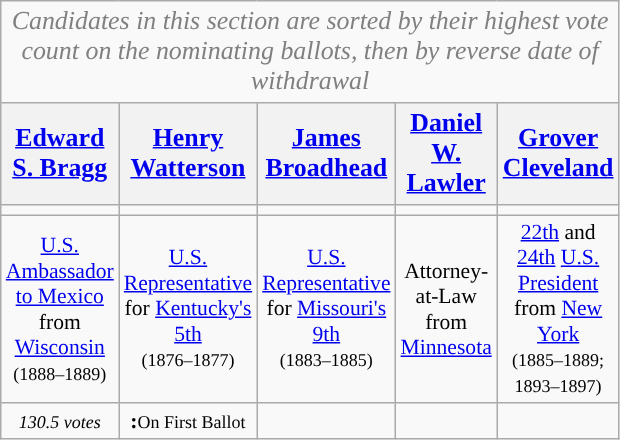<table class="wikitable" style="font-size:90%">
<tr>
<td colspan="6" style="text-align:center; font-size:120%; color:grey; background:"><em>Candidates in this section are sorted by their highest vote count on the nominating ballots, then by reverse date of withdrawal</em></td>
</tr>
<tr>
<th scope="col" style="width:3em; font-size:120%;"><a href='#'>Edward S. Bragg</a></th>
<th scope="col" style="width:3em; font-size:120%;"><a href='#'>Henry Watterson</a></th>
<th scope="col" style="width:3em; font-size:120%;"><a href='#'>James Broadhead</a></th>
<th scope="col" style="width:3em; font-size:120%;"><a href='#'>Daniel W. Lawler</a></th>
<th scope="col" style="width:3em; font-size:120%;"><a href='#'>Grover Cleveland</a></th>
</tr>
<tr>
<td></td>
<td></td>
<td></td>
<td></td>
<td></td>
</tr>
<tr style="text-align:center">
<td><a href='#'>U.S. Ambassador to Mexico</a><br>from <a href='#'>Wisconsin</a><br><small>(1888–1889)</small></td>
<td><a href='#'>U.S. Representative</a><br>for <a href='#'>Kentucky's 5th</a><br><small>(1876–1877)</small></td>
<td><a href='#'>U.S. Representative</a><br>for <a href='#'>Missouri's 9th</a><br><small>(1883–1885)</small></td>
<td>Attorney-at-Law<br>from <a href='#'>Minnesota</a></td>
<td><a href='#'>22th</a> and <a href='#'>24th</a> <a href='#'>U.S. President</a><br>from <a href='#'>New York</a><br><small>(1885–1889; 1893–1897)</small></td>
</tr>
<tr style="text-align:center">
<td><em><small>130.5 votes</small></em></td>
<td><strong>:</strong><small>On First Ballot</small></td>
<td><strong></strong></td>
<td><strong></strong></td>
<td><strong></strong></td>
</tr>
</table>
